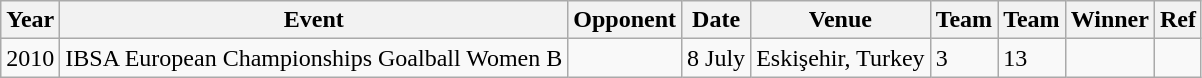<table class="wikitable">
<tr>
<th>Year</th>
<th>Event</th>
<th>Opponent</th>
<th>Date</th>
<th>Venue</th>
<th>Team</th>
<th>Team</th>
<th>Winner</th>
<th>Ref</th>
</tr>
<tr --->
<td>2010</td>
<td>IBSA European Championships Goalball Women B</td>
<td></td>
<td>8 July</td>
<td>Eskişehir, Turkey</td>
<td>3</td>
<td>13</td>
<td></td>
<td></td>
</tr>
</table>
